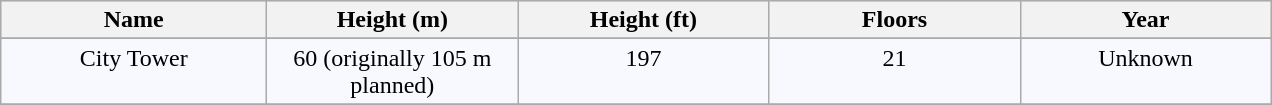<table class = "wikitable sortable">
<tr ---- align="center" valign="top" bgcolor="#dddddd">
<th width="170px">Name</th>
<th width="160px">Height (m)<br></th>
<th width="160px">Height (ft)<br></th>
<th width="160px">Floors</th>
<th width="160px">Year</th>
</tr>
<tr>
</tr>
<tr ---- align="center" valign="top" bgcolor="#F8F8FF">
<td>City Tower</td>
<td>60 (originally 105 m planned)</td>
<td>197</td>
<td>21</td>
<td>Unknown</td>
</tr>
<tr>
</tr>
</table>
